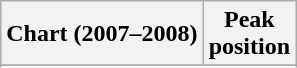<table class="wikitable sortable">
<tr>
<th>Chart (2007–2008)</th>
<th>Peak<br>position</th>
</tr>
<tr>
</tr>
<tr>
</tr>
<tr>
</tr>
</table>
